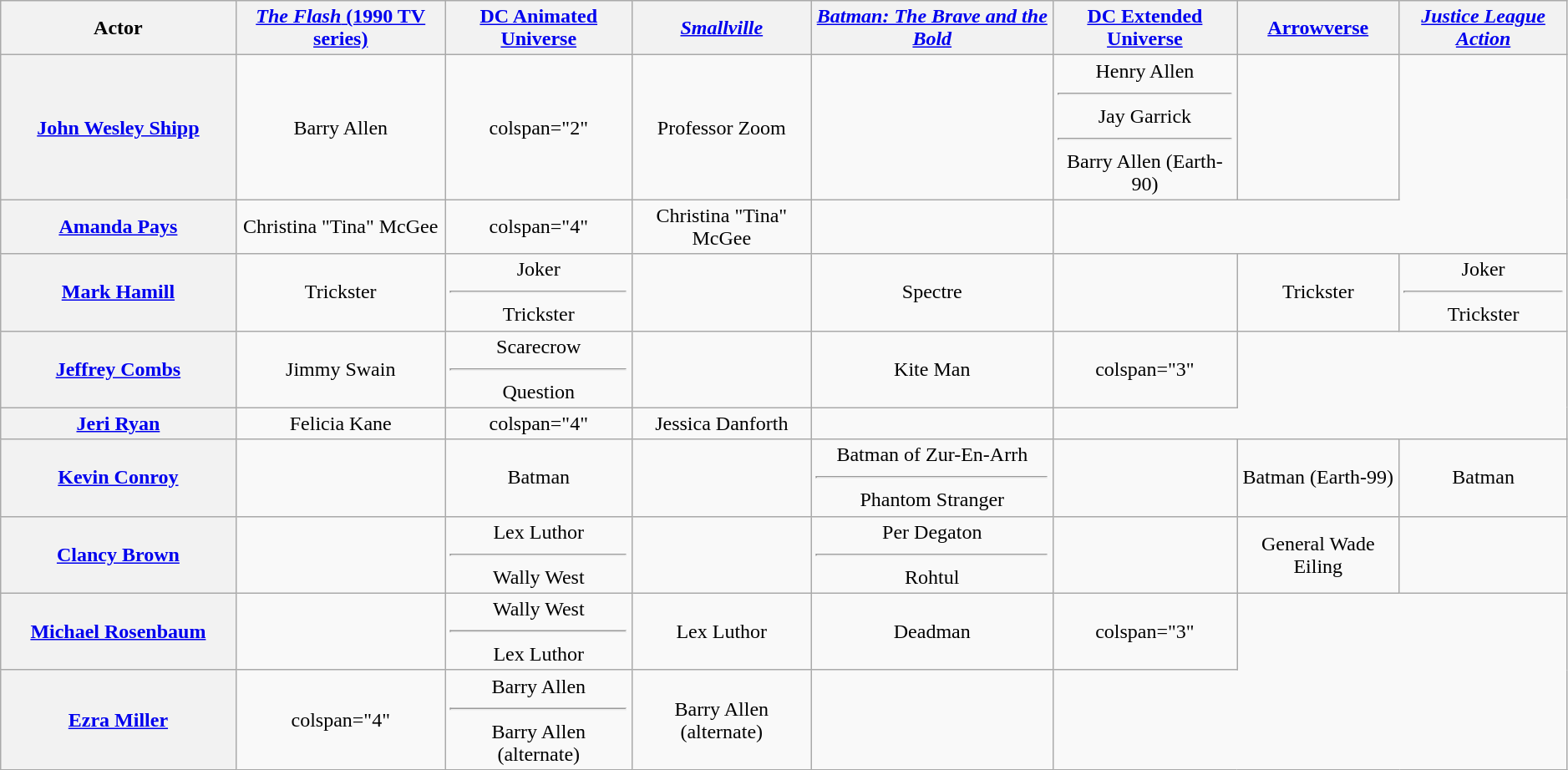<table class="wikitable" style="text-align:center; width:99%;">
<tr>
<th style="width:15%;">Actor</th>
<th><a href='#'><em>The Flash</em> (1990 TV series)</a></th>
<th><a href='#'>DC Animated Universe</a></th>
<th><em><a href='#'>Smallville</a></em></th>
<th><em><a href='#'>Batman: The Brave and the Bold</a></em></th>
<th><a href='#'>DC Extended Universe</a></th>
<th><a href='#'>Arrowverse</a></th>
<th><em><a href='#'>Justice League Action</a></em></th>
</tr>
<tr>
<th><a href='#'>John Wesley Shipp</a></th>
<td>Barry Allen</td>
<td>colspan="2" </td>
<td>Professor Zoom</td>
<td></td>
<td>Henry Allen<hr>Jay Garrick<hr>Barry Allen (Earth-90)</td>
<td></td>
</tr>
<tr>
<th><a href='#'>Amanda Pays</a></th>
<td>Christina "Tina" McGee</td>
<td>colspan="4" </td>
<td>Christina "Tina" McGee</td>
<td></td>
</tr>
<tr>
<th><a href='#'>Mark Hamill</a></th>
<td>Trickster</td>
<td>Joker<hr>Trickster</td>
<td></td>
<td>Spectre</td>
<td></td>
<td>Trickster</td>
<td>Joker<hr>Trickster</td>
</tr>
<tr>
<th><a href='#'>Jeffrey Combs</a></th>
<td>Jimmy Swain</td>
<td>Scarecrow<hr>Question</td>
<td></td>
<td>Kite Man</td>
<td>colspan="3" </td>
</tr>
<tr>
<th><a href='#'>Jeri Ryan</a></th>
<td>Felicia Kane</td>
<td>colspan="4" </td>
<td>Jessica Danforth</td>
<td></td>
</tr>
<tr>
<th><a href='#'>Kevin Conroy</a></th>
<td></td>
<td>Batman</td>
<td></td>
<td>Batman of Zur-En-Arrh<hr>Phantom Stranger</td>
<td></td>
<td>Batman (Earth-99)</td>
<td>Batman</td>
</tr>
<tr>
<th><a href='#'>Clancy Brown</a></th>
<td></td>
<td>Lex Luthor<hr>Wally West</td>
<td></td>
<td>Per Degaton<hr>Rohtul</td>
<td></td>
<td>General Wade Eiling</td>
<td></td>
</tr>
<tr>
<th><a href='#'>Michael Rosenbaum</a></th>
<td></td>
<td>Wally West<hr>Lex Luthor</td>
<td>Lex Luthor</td>
<td>Deadman</td>
<td>colspan="3" </td>
</tr>
<tr>
<th><a href='#'>Ezra Miller</a></th>
<td>colspan="4" </td>
<td>Barry Allen<hr>Barry Allen (alternate)</td>
<td>Barry Allen (alternate)</td>
<td></td>
</tr>
</table>
